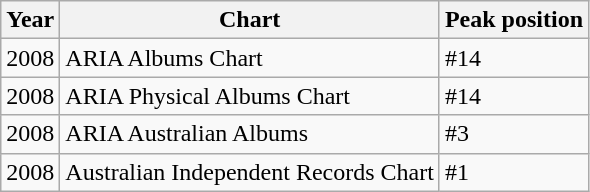<table class="wikitable">
<tr>
<th>Year</th>
<th>Chart</th>
<th>Peak position</th>
</tr>
<tr>
<td>2008</td>
<td>ARIA Albums Chart</td>
<td>#14</td>
</tr>
<tr>
<td>2008</td>
<td>ARIA Physical Albums Chart</td>
<td>#14</td>
</tr>
<tr>
<td>2008</td>
<td>ARIA Australian Albums</td>
<td>#3</td>
</tr>
<tr>
<td>2008</td>
<td>Australian Independent Records Chart</td>
<td>#1</td>
</tr>
</table>
